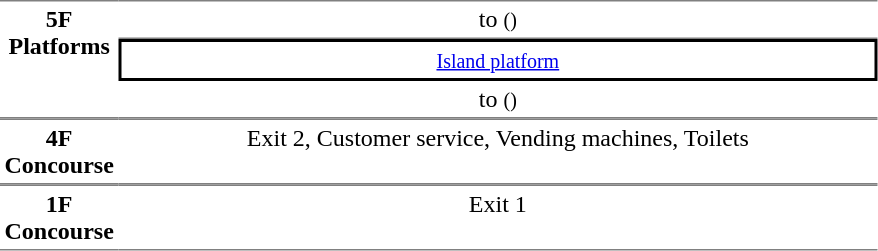<table table border=0 cellspacing=0 cellpadding=3>
<tr>
<td style="border-bottom:solid 1px gray; border-top:solid 1px gray;text-align:center" rowspan="3" valign=top><strong>5F<br>Platforms</strong></td>
<td style="border-bottom:solid 1px gray; border-top:solid 1px gray;text-align:center;">  to  <small>()</small></td>
</tr>
<tr>
<td style="border-right:solid 2px black;border-left:solid 2px black;border-top:solid 2px black;border-bottom:solid 2px black;text-align:center;" colspan=2><small><a href='#'>Island platform</a></small></td>
</tr>
<tr>
<td style="border-bottom:solid 1px gray;text-align:center;"> to  <small>()</small> </td>
</tr>
<tr>
<td style="border-bottom:solid 1px gray; border-top:solid 1px gray;text-align:center" valign=top><strong>4F<br>Concourse</strong></td>
<td style="border-bottom:solid 1px gray; border-top:solid 1px gray;text-align:center;" valign=top width=500>Exit 2, Customer service, Vending machines, Toilets</td>
</tr>
<tr>
<td style="border-bottom:solid 1px gray; border-top:solid 1px gray;text-align:center" valign=top><strong>1F<br>Concourse</strong></td>
<td style="border-bottom:solid 1px gray; border-top:solid 1px gray;text-align:center;" valign=top width=500>Exit 1</td>
</tr>
</table>
